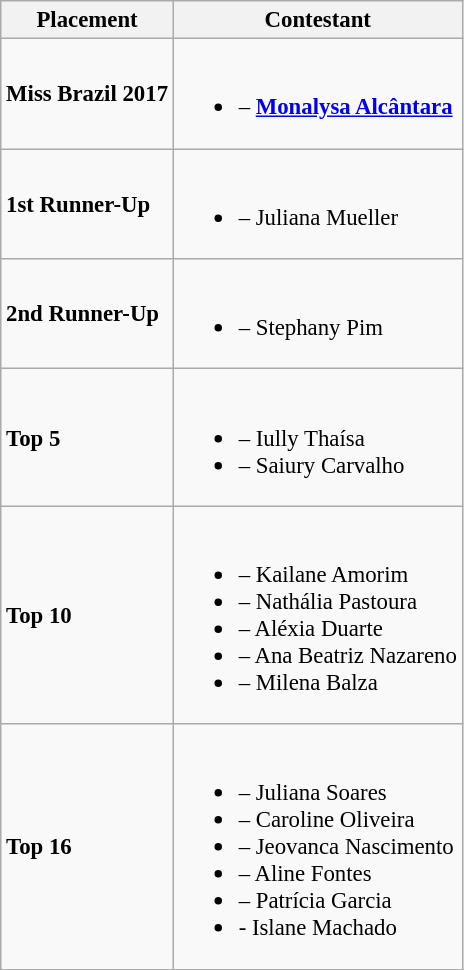<table class="wikitable sortable" style="font-size: 95%;">
<tr>
<th>Placement</th>
<th>Contestant</th>
</tr>
<tr>
<td><strong>Miss Brazil 2017</strong></td>
<td><br><ul><li><strong></strong> – <strong><a href='#'>Monalysa Alcântara</a></strong></li></ul></td>
</tr>
<tr>
<td><strong>1st Runner-Up</strong></td>
<td><br><ul><li><strong></strong> – Juliana Mueller</li></ul></td>
</tr>
<tr>
<td><strong>2nd Runner-Up</strong></td>
<td><br><ul><li><strong></strong> – Stephany Pim</li></ul></td>
</tr>
<tr>
<td><strong>Top 5</strong></td>
<td><br><ul><li><strong></strong> – Iully Thaísa</li><li><strong></strong> – Saiury Carvalho</li></ul></td>
</tr>
<tr>
<td><strong>Top 10</strong></td>
<td><br><ul><li><strong></strong>  – Kailane Amorim</li><li><strong></strong> – Nathália Pastoura</li><li><strong></strong> – Aléxia Duarte</li><li><strong></strong> – Ana Beatriz Nazareno</li><li><strong></strong> – Milena Balza</li></ul></td>
</tr>
<tr>
<td><strong>Top 16</strong></td>
<td><br><ul><li><strong></strong> – Juliana Soares</li><li><strong></strong> – Caroline Oliveira</li><li><strong></strong> – Jeovanca Nascimento</li><li><strong></strong> – Aline Fontes</li><li><strong></strong> – Patrícia Garcia</li><li><strong></strong> - Islane Machado</li></ul></td>
</tr>
</table>
